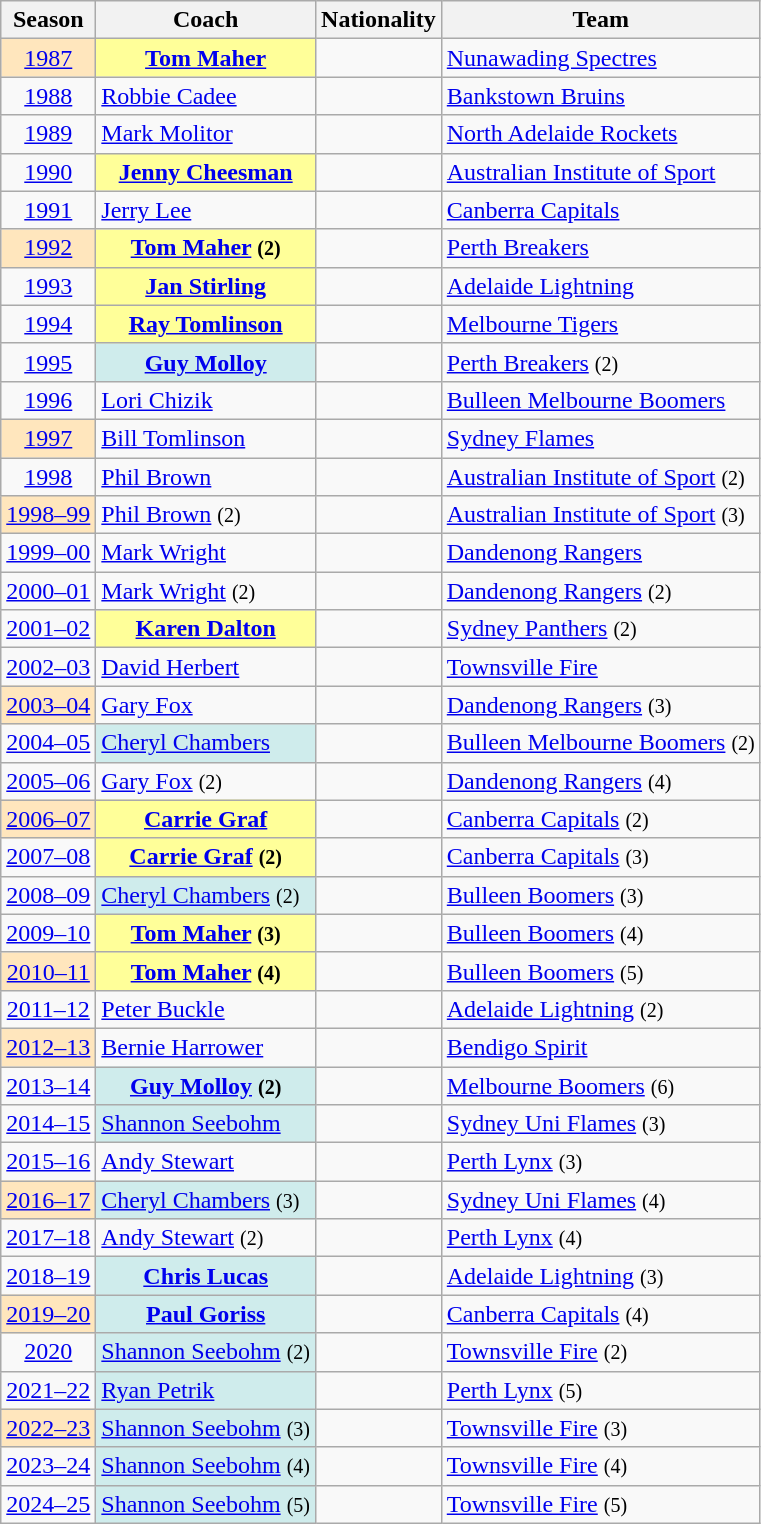<table class="wikitable plainrowheaders sortable" summary="Season (sortable), Player (sortable), Position (sortable), Nationality (sortable) and Team (sortable)">
<tr>
<th scope="col">Season</th>
<th scope="col">Coach</th>
<th scope="col">Nationality</th>
<th scope="col">Team</th>
</tr>
<tr>
<td scope="row" style="background-color:#FFE6BD; text-align: center"><a href='#'>1987</a></td>
<th scope="row" style="background-color:#FFFF99"><a href='#'>Tom Maher</a></th>
<td></td>
<td><a href='#'>Nunawading Spectres</a></td>
</tr>
<tr>
<td style="text-align: center"><a href='#'>1988</a></td>
<td><a href='#'>Robbie Cadee</a></td>
<td></td>
<td><a href='#'>Bankstown Bruins</a></td>
</tr>
<tr>
<td style="text-align: center"><a href='#'>1989</a></td>
<td><a href='#'>Mark Molitor</a></td>
<td></td>
<td><a href='#'>North Adelaide Rockets</a></td>
</tr>
<tr>
<td style="text-align: center"><a href='#'>1990</a></td>
<th scope="row" style="background-color:#FFFF99"><a href='#'>Jenny Cheesman</a></th>
<td></td>
<td><a href='#'>Australian Institute of Sport</a></td>
</tr>
<tr>
<td style="text-align: center"><a href='#'>1991</a></td>
<td><a href='#'>Jerry Lee</a></td>
<td></td>
<td><a href='#'>Canberra Capitals</a></td>
</tr>
<tr>
<td scope="row" style="background-color:#FFE6BD; text-align: center"><a href='#'>1992</a></td>
<th scope="row" style="background-color:#FFFF99"><a href='#'>Tom Maher</a> <small> (2) </small></th>
<td></td>
<td><a href='#'>Perth Breakers</a></td>
</tr>
<tr>
<td style="text-align: center"><a href='#'>1993</a></td>
<th scope="row" style="background-color:#FFFF99"><a href='#'>Jan Stirling</a></th>
<td></td>
<td><a href='#'>Adelaide Lightning</a></td>
</tr>
<tr>
<td style="text-align: center"><a href='#'>1994</a></td>
<th scope="row" style="background-color:#FFFF99"><a href='#'>Ray Tomlinson</a></th>
<td></td>
<td><a href='#'>Melbourne Tigers</a></td>
</tr>
<tr>
<td style="text-align: center"><a href='#'>1995</a></td>
<th scope="row" style="background-color:#CFECEC"><a href='#'>Guy Molloy</a></th>
<td></td>
<td><a href='#'>Perth Breakers</a> <small>(2)</small></td>
</tr>
<tr>
<td style="text-align: center"><a href='#'>1996</a></td>
<td><a href='#'>Lori Chizik</a></td>
<td></td>
<td><a href='#'>Bulleen Melbourne Boomers</a></td>
</tr>
<tr>
<td scope="row" style="background-color:#FFE6BD; text-align: center"><a href='#'>1997</a></td>
<td><a href='#'>Bill Tomlinson</a></td>
<td></td>
<td><a href='#'>Sydney Flames</a></td>
</tr>
<tr>
<td style="text-align: center"><a href='#'>1998</a></td>
<td><a href='#'>Phil Brown</a></td>
<td></td>
<td><a href='#'>Australian Institute of Sport</a> <small>(2)</small></td>
</tr>
<tr>
<td scope="row" style="background-color:#FFE6BD; text-align: center"><a href='#'>1998–99</a></td>
<td><a href='#'>Phil Brown</a> <small>(2)</small></td>
<td></td>
<td><a href='#'>Australian Institute of Sport</a> <small>(3)</small></td>
</tr>
<tr>
<td style="text-align: center"><a href='#'>1999–00</a></td>
<td><a href='#'>Mark Wright</a></td>
<td></td>
<td><a href='#'>Dandenong Rangers</a></td>
</tr>
<tr>
<td style="text-align: center"><a href='#'>2000–01</a></td>
<td><a href='#'>Mark Wright</a> <small>(2)</small></td>
<td></td>
<td><a href='#'>Dandenong Rangers</a> <small>(2)</small></td>
</tr>
<tr>
<td style="text-align: center"><a href='#'>2001–02</a></td>
<th scope="row" style="background-color:#FFFF99"><a href='#'>Karen Dalton</a></th>
<td></td>
<td><a href='#'>Sydney Panthers</a> <small>(2)</small></td>
</tr>
<tr>
<td style="text-align: center"><a href='#'>2002–03</a></td>
<td><a href='#'>David Herbert</a></td>
<td></td>
<td><a href='#'>Townsville Fire</a></td>
</tr>
<tr>
<td scope="row" style="background-color:#FFE6BD; text-align: center"><a href='#'>2003–04</a></td>
<td><a href='#'>Gary Fox</a></td>
<td></td>
<td><a href='#'>Dandenong Rangers</a> <small>(3)</small></td>
</tr>
<tr>
<td style="text-align: center"><a href='#'>2004–05</a></td>
<td scope="row" style="background-color:#CFECEC"><a href='#'>Cheryl Chambers</a></td>
<td></td>
<td><a href='#'>Bulleen Melbourne Boomers</a> <small>(2)</small></td>
</tr>
<tr>
<td style="text-align: center"><a href='#'>2005–06</a></td>
<td><a href='#'>Gary Fox</a> <small>(2)</small></td>
<td></td>
<td><a href='#'>Dandenong Rangers</a> <small>(4)</small></td>
</tr>
<tr>
<td scope="row" style="background-color:#FFE6BD; text-align: center"><a href='#'>2006–07</a></td>
<th scope="row" style="background-color:#FFFF99"><a href='#'>Carrie Graf</a></th>
<td></td>
<td><a href='#'>Canberra Capitals</a> <small>(2)</small></td>
</tr>
<tr>
<td style="text-align: center"><a href='#'>2007–08</a></td>
<th scope="row" style="background-color:#FFFF99"><a href='#'>Carrie Graf</a> <small>(2)</small></th>
<td></td>
<td><a href='#'>Canberra Capitals</a> <small>(3)</small></td>
</tr>
<tr>
<td style="text-align: center"><a href='#'>2008–09</a></td>
<td scope="row" style="background-color:#CFECEC"><a href='#'>Cheryl Chambers</a> <small>(2)</small></td>
<td></td>
<td><a href='#'>Bulleen Boomers</a> <small>(3)</small></td>
</tr>
<tr>
<td style="text-align: center"><a href='#'>2009–10</a></td>
<th scope="row" style="background-color:#FFFF99"><a href='#'>Tom Maher</a> <small>(3)</small></th>
<td></td>
<td><a href='#'>Bulleen Boomers</a> <small>(4)</small></td>
</tr>
<tr>
<td scope="row" style="background-color:#FFE6BD; text-align: center"><a href='#'>2010–11</a></td>
<th scope="row" style="background-color:#FFFF99"><a href='#'>Tom Maher</a> <small>(4)</small></th>
<td></td>
<td><a href='#'>Bulleen Boomers</a> <small>(5)</small></td>
</tr>
<tr>
<td style="text-align: center"><a href='#'>2011–12</a></td>
<td><a href='#'>Peter Buckle</a></td>
<td></td>
<td><a href='#'>Adelaide Lightning</a> <small>(2)</small></td>
</tr>
<tr>
<td scope="row" style="background-color:#FFE6BD; text-align: center"><a href='#'>2012–13</a></td>
<td><a href='#'>Bernie Harrower</a></td>
<td></td>
<td><a href='#'>Bendigo Spirit</a></td>
</tr>
<tr>
<td style="text-align: center"><a href='#'>2013–14</a></td>
<th scope="row" style="background-color:#CFECEC"><a href='#'>Guy Molloy</a> <small>(2)</small></th>
<td></td>
<td><a href='#'>Melbourne Boomers</a> <small>(6)</small></td>
</tr>
<tr>
<td style="text-align: center"><a href='#'>2014–15</a></td>
<td scope="row" style="background-color:#CFECEC"><a href='#'>Shannon Seebohm</a></td>
<td></td>
<td><a href='#'>Sydney Uni Flames</a> <small>(3)</small></td>
</tr>
<tr>
<td style="text-align: center"><a href='#'>2015–16</a></td>
<td><a href='#'>Andy Stewart</a></td>
<td></td>
<td><a href='#'>Perth Lynx</a> <small>(3)</small></td>
</tr>
<tr>
<td scope="row" style="background-color:#FFE6BD; text-align: center"><a href='#'>2016–17</a></td>
<td scope="row" style="background-color:#CFECEC"><a href='#'>Cheryl Chambers</a> <small>(3)</small></td>
<td></td>
<td><a href='#'>Sydney Uni Flames</a> <small>(4)</small></td>
</tr>
<tr>
<td style="text-align: center"><a href='#'>2017–18</a></td>
<td><a href='#'>Andy Stewart</a> <small>(2)</small></td>
<td></td>
<td><a href='#'>Perth Lynx</a> <small>(4)</small></td>
</tr>
<tr>
<td style="text-align: center"><a href='#'>2018–19</a></td>
<th scope="row" style="background-color:#CFECEC"><a href='#'>Chris Lucas</a></th>
<td></td>
<td><a href='#'>Adelaide Lightning</a> <small>(3)</small></td>
</tr>
<tr>
<td scope="row" style="background-color:#FFE6BD; text-align: center"><a href='#'>2019–20</a></td>
<th scope="row" style="background-color:#CFECEC"><a href='#'>Paul Goriss</a></th>
<td></td>
<td><a href='#'>Canberra Capitals</a> <small>(4)</small></td>
</tr>
<tr>
<td style="text-align: center"><a href='#'>2020</a></td>
<td scope="row" style="background-color:#CFECEC"><a href='#'>Shannon Seebohm</a> <small>(2)</small></td>
<td></td>
<td><a href='#'>Townsville Fire</a> <small>(2)</small></td>
</tr>
<tr>
<td style="text-align: center"><a href='#'>2021–22</a></td>
<td scope="row" style="background-color:#CFECEC"><a href='#'>Ryan Petrik</a></td>
<td></td>
<td><a href='#'>Perth Lynx</a> <small>(5)</small></td>
</tr>
<tr>
<td scope="row" style="background-color:#FFE6BD; text-align: center"><a href='#'>2022–23</a></td>
<td scope="row" style="background-color:#CFECEC"><a href='#'>Shannon Seebohm</a> <small>(3)</small></td>
<td></td>
<td><a href='#'>Townsville Fire</a> <small>(3)</small></td>
</tr>
<tr>
<td style="text-align: center"><a href='#'>2023–24</a></td>
<td scope="row" style="background-color:#CFECEC"><a href='#'>Shannon Seebohm</a> <small>(4)</small></td>
<td></td>
<td><a href='#'>Townsville Fire</a> <small>(4)</small></td>
</tr>
<tr>
<td style="text-align: center"><a href='#'>2024–25</a></td>
<td scope="row" style="background-color:#CFECEC"><a href='#'>Shannon Seebohm</a> <small>(5)</small></td>
<td></td>
<td><a href='#'>Townsville Fire</a> <small>(5)</small></td>
</tr>
</table>
